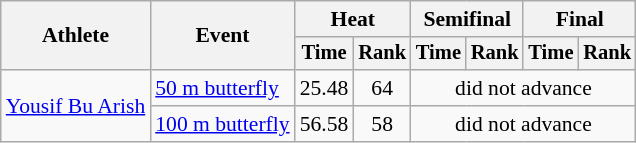<table class="wikitable" style="text-align:center; font-size:90%">
<tr>
<th rowspan="2">Athlete</th>
<th rowspan="2">Event</th>
<th colspan="2">Heat</th>
<th colspan="2">Semifinal</th>
<th colspan="2">Final</th>
</tr>
<tr style="font-size:95%">
<th>Time</th>
<th>Rank</th>
<th>Time</th>
<th>Rank</th>
<th>Time</th>
<th>Rank</th>
</tr>
<tr>
<td align=left rowspan=2><a href='#'>Yousif Bu Arish</a></td>
<td align=left><a href='#'>50 m butterfly</a></td>
<td>25.48</td>
<td>64</td>
<td colspan=4>did not advance</td>
</tr>
<tr>
<td align=left><a href='#'>100 m butterfly</a></td>
<td>56.58</td>
<td>58</td>
<td colspan=4>did not advance</td>
</tr>
</table>
